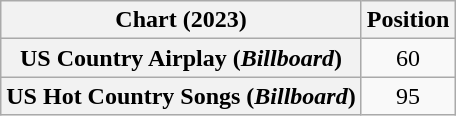<table class="wikitable sortable plainrowheaders" style="text-align:center">
<tr>
<th scope="col">Chart (2023)</th>
<th scope="col">Position</th>
</tr>
<tr>
<th scope="row">US Country Airplay (<em>Billboard</em>)</th>
<td>60</td>
</tr>
<tr>
<th scope="row">US Hot Country Songs (<em>Billboard</em>)</th>
<td>95</td>
</tr>
</table>
